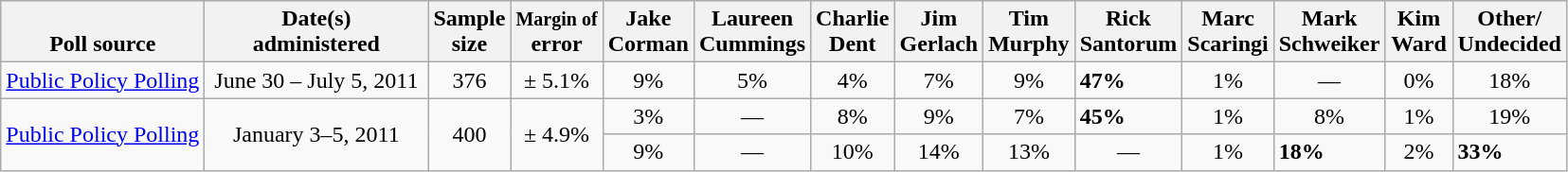<table class="wikitable">
<tr valign=bottom>
<th>Poll source</th>
<th width=150px>Date(s)<br>administered</th>
<th class=small>Sample<br>size</th>
<th><small>Margin of</small><br>error</th>
<th width=40px>Jake<br>Corman</th>
<th width=40px>Laureen<br>Cummings</th>
<th width=40px>Charlie<br>Dent</th>
<th width=40px>Jim<br>Gerlach</th>
<th width=40px>Tim<br>Murphy</th>
<th width=40px>Rick<br>Santorum</th>
<th width=40px>Marc<br>Scaringi</th>
<th width=40px>Mark<br>Schweiker</th>
<th width=40px>Kim<br>Ward</th>
<th width=40px>Other/<br>Undecided</th>
</tr>
<tr>
<td><a href='#'>Public Policy Polling</a></td>
<td align=center>June 30 – July 5, 2011</td>
<td align=center>376</td>
<td align=center>± 5.1%</td>
<td align=center>9%</td>
<td align=center>5%</td>
<td align=center>4%</td>
<td align=center>7%</td>
<td align=center>9%</td>
<td><strong>47%</strong></td>
<td align=center>1%</td>
<td align=center>—</td>
<td align=center>0%</td>
<td align=center>18%</td>
</tr>
<tr>
<td rowspan=2 align=center><a href='#'>Public Policy Polling</a></td>
<td rowspan=2 align=center>January 3–5, 2011</td>
<td rowspan=2 align=center>400</td>
<td rowspan=2 align=center>± 4.9%</td>
<td align=center>3%</td>
<td align=center>—</td>
<td align=center>8%</td>
<td align=center>9%</td>
<td align=center>7%</td>
<td><strong>45%</strong></td>
<td align=center>1%</td>
<td align=center>8%</td>
<td align=center>1%</td>
<td align=center>19%</td>
</tr>
<tr>
<td align=center>9%</td>
<td align=center>—</td>
<td align=center>10%</td>
<td align=center>14%</td>
<td align=center>13%</td>
<td align=center>—</td>
<td align=center>1%</td>
<td><strong>18%</strong></td>
<td align=center>2%</td>
<td><strong>33%</strong></td>
</tr>
</table>
